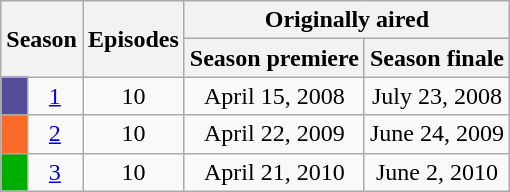<table class="wikitable">
<tr>
<th colspan="2" rowspan="2">Season</th>
<th rowspan="2">Episodes</th>
<th colspan="2">Originally aired</th>
</tr>
<tr>
<th>Season premiere</th>
<th>Season finale</th>
</tr>
<tr>
<td bgcolor=554C99 height="10px"></td>
<td align="center"><a href='#'>1</a></td>
<td align="center">10</td>
<td align="center">April 15, 2008</td>
<td align="center">July 23, 2008</td>
</tr>
<tr>
<td bgcolor=F86A28 height="10px"></td>
<td align="center"><a href='#'>2</a></td>
<td align="center">10</td>
<td align="center">April 22, 2009</td>
<td align="center">June 24, 2009</td>
</tr>
<tr>
<td bgcolor=00AE00 height="10px"></td>
<td align="center"><a href='#'>3</a></td>
<td align="center">10</td>
<td align="center">April 21, 2010</td>
<td align="center">June 2, 2010</td>
</tr>
</table>
